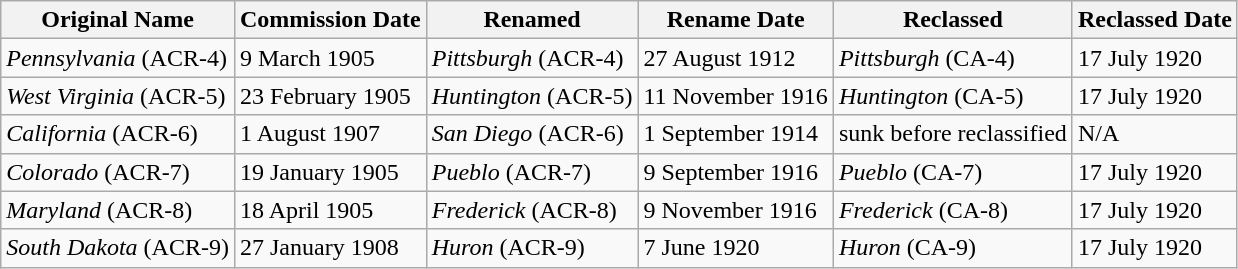<table class="wikitable sortable">
<tr>
<th>Original Name</th>
<th>Commission Date</th>
<th>Renamed</th>
<th>Rename Date</th>
<th>Reclassed</th>
<th>Reclassed Date</th>
</tr>
<tr>
<td><em>Pennsylvania</em> (ACR-4)</td>
<td>9 March 1905</td>
<td><em>Pittsburgh</em> (ACR-4)</td>
<td>27 August 1912</td>
<td><em>Pittsburgh</em> (CA-4)</td>
<td>17 July 1920</td>
</tr>
<tr>
<td><em>West Virginia</em> (ACR-5)</td>
<td>23 February 1905</td>
<td><em>Huntington</em> (ACR-5)</td>
<td>11 November 1916</td>
<td><em>Huntington</em> (CA-5)</td>
<td>17 July 1920</td>
</tr>
<tr>
<td><em>California</em> (ACR-6)</td>
<td>1 August 1907</td>
<td><em>San Diego</em> (ACR-6)</td>
<td>1 September 1914</td>
<td>sunk before reclassified</td>
<td>N/A</td>
</tr>
<tr>
<td><em>Colorado</em> (ACR-7)</td>
<td>19 January 1905</td>
<td><em>Pueblo</em> (ACR-7)</td>
<td>9 September 1916</td>
<td><em>Pueblo</em> (CA-7)</td>
<td>17 July 1920</td>
</tr>
<tr>
<td><em>Maryland</em> (ACR-8)</td>
<td>18 April 1905</td>
<td><em>Frederick</em> (ACR-8)</td>
<td>9 November 1916</td>
<td><em>Frederick</em> (CA-8)</td>
<td>17 July 1920</td>
</tr>
<tr>
<td><em>South Dakota</em> (ACR-9)</td>
<td>27 January 1908</td>
<td><em>Huron</em>  (ACR-9)</td>
<td>7 June 1920</td>
<td><em>Huron</em> (CA-9)</td>
<td>17 July 1920</td>
</tr>
</table>
